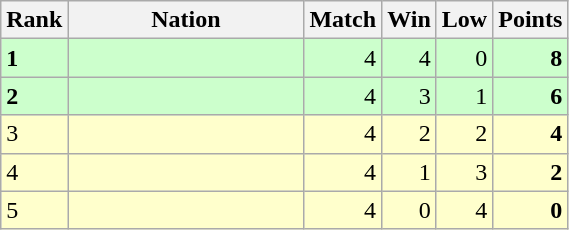<table class="wikitable">
<tr>
<th width=20>Rank</th>
<th width=150>Nation</th>
<th width=20>Match</th>
<th width=20>Win</th>
<th width=20>Low</th>
<th width=20>Points</th>
</tr>
<tr align="right" style="background:#ccffcc;">
<td align="left"><strong>1</strong></td>
<td align="left"></td>
<td>4</td>
<td>4</td>
<td>0</td>
<td><strong>8</strong></td>
</tr>
<tr align="right" style="background:#ccffcc;">
<td align="left"><strong>2</strong></td>
<td align="left"></td>
<td>4</td>
<td>3</td>
<td>1</td>
<td><strong>6</strong></td>
</tr>
<tr align="right" style="background:#ffffcc;">
<td align="left">3</td>
<td align="left"></td>
<td>4</td>
<td>2</td>
<td>2</td>
<td><strong>4</strong></td>
</tr>
<tr align="right" style="background:#ffffcc;">
<td align="left">4</td>
<td align="left"></td>
<td>4</td>
<td>1</td>
<td>3</td>
<td><strong>2</strong></td>
</tr>
<tr align="right" style="background:#ffffcc;">
<td align="left">5</td>
<td align="left"></td>
<td>4</td>
<td>0</td>
<td>4</td>
<td><strong>0</strong></td>
</tr>
</table>
